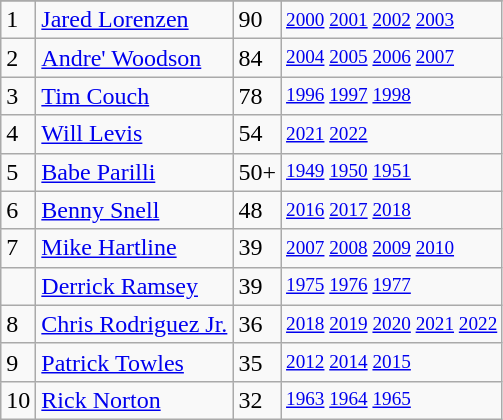<table class="wikitable">
<tr>
</tr>
<tr>
<td>1</td>
<td><a href='#'>Jared Lorenzen</a></td>
<td><abbr>90</abbr></td>
<td style="font-size:80%;"><a href='#'>2000</a> <a href='#'>2001</a> <a href='#'>2002</a> <a href='#'>2003</a></td>
</tr>
<tr>
<td>2</td>
<td><a href='#'>Andre' Woodson</a></td>
<td><abbr>84</abbr></td>
<td style="font-size:80%;"><a href='#'>2004</a> <a href='#'>2005</a> <a href='#'>2006</a> <a href='#'>2007</a></td>
</tr>
<tr>
<td>3</td>
<td><a href='#'>Tim Couch</a></td>
<td><abbr>78</abbr></td>
<td style="font-size:80%;"><a href='#'>1996</a> <a href='#'>1997</a> <a href='#'>1998</a></td>
</tr>
<tr>
<td>4</td>
<td><a href='#'>Will Levis</a></td>
<td><abbr>54</abbr></td>
<td style="font-size:80%;"><a href='#'>2021</a> <a href='#'>2022</a></td>
</tr>
<tr>
<td>5</td>
<td><a href='#'>Babe Parilli</a></td>
<td><abbr>50+</abbr></td>
<td style="font-size:80%;"><a href='#'>1949</a> <a href='#'>1950</a> <a href='#'>1951</a></td>
</tr>
<tr>
<td>6</td>
<td><a href='#'>Benny Snell</a></td>
<td><abbr>48</abbr></td>
<td style="font-size:80%;"><a href='#'>2016</a> <a href='#'>2017</a> <a href='#'>2018</a></td>
</tr>
<tr>
<td>7</td>
<td><a href='#'>Mike Hartline</a></td>
<td><abbr>39</abbr></td>
<td style="font-size:80%;"><a href='#'>2007</a> <a href='#'>2008</a> <a href='#'>2009</a> <a href='#'>2010</a></td>
</tr>
<tr>
<td></td>
<td><a href='#'>Derrick Ramsey</a></td>
<td><abbr>39</abbr></td>
<td style="font-size:80%;"><a href='#'>1975</a> <a href='#'>1976</a> <a href='#'>1977</a></td>
</tr>
<tr>
<td>8</td>
<td><a href='#'>Chris Rodriguez Jr.</a></td>
<td><abbr>36</abbr></td>
<td style="font-size:80%;"><a href='#'>2018</a> <a href='#'>2019</a> <a href='#'>2020</a> <a href='#'>2021</a> <a href='#'>2022</a></td>
</tr>
<tr>
<td>9</td>
<td><a href='#'>Patrick Towles</a></td>
<td><abbr>35</abbr></td>
<td style="font-size:80%;"><a href='#'>2012</a> <a href='#'>2014</a> <a href='#'>2015</a></td>
</tr>
<tr>
<td>10</td>
<td><a href='#'>Rick Norton</a></td>
<td><abbr>32</abbr></td>
<td style="font-size:80%;"><a href='#'>1963</a> <a href='#'>1964</a> <a href='#'>1965</a></td>
</tr>
</table>
